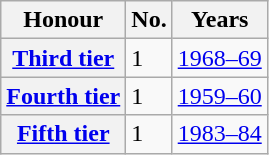<table class="wikitable plainrowheaders">
<tr>
<th scope=col>Honour</th>
<th scope=col>No.</th>
<th scope=col>Years</th>
</tr>
<tr>
<th scope=row><a href='#'>Third tier</a></th>
<td>1</td>
<td><a href='#'>1968–69</a></td>
</tr>
<tr>
<th scope=row><a href='#'>Fourth tier</a></th>
<td>1</td>
<td><a href='#'>1959–60</a></td>
</tr>
<tr>
<th scope=row><a href='#'>Fifth tier</a></th>
<td>1</td>
<td><a href='#'>1983–84</a></td>
</tr>
</table>
